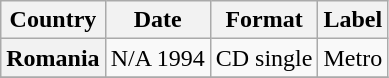<table class="wikitable plainrowheaders unsortable">
<tr>
<th>Country</th>
<th>Date</th>
<th>Format</th>
<th>Label</th>
</tr>
<tr>
<th scope="row">Romania</th>
<td rowspan="1">N/A 1994</td>
<td rowspan="1">CD single</td>
<td rowspan="1">Metro</td>
</tr>
<tr>
</tr>
</table>
